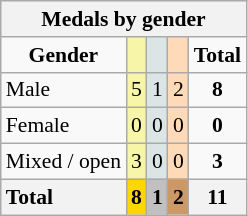<table class="wikitable" style="text-align:center;font-size:90%">
<tr style="background:#efefef;">
<th colspan=7><strong>Medals by gender</strong></th>
</tr>
<tr>
<td><strong>Gender</strong></td>
<td bgcolor=#f7f6a8></td>
<td bgcolor=#dce5e5></td>
<td bgcolor=#ffdab9></td>
<td><strong>Total</strong></td>
</tr>
<tr>
<td style="text-align:left;">Male</td>
<td style="background:#F7F6A8;">5</td>
<td style="background:#DCE5E5;">1</td>
<td style="background:#FFDAB9;">2</td>
<td><strong>8</strong></td>
</tr>
<tr>
<td style="text-align:left;">Female</td>
<td style="background:#F7F6A8;">0</td>
<td style="background:#DCE5E5;">0</td>
<td style="background:#FFDAB9;">0</td>
<td><strong>0</strong></td>
</tr>
<tr>
<td style="text-align:left;">Mixed / open</td>
<td style="background:#F7F6A8;">3</td>
<td style="background:#DCE5E5;">0</td>
<td style="background:#FFDAB9;">0</td>
<td><strong>3</strong></td>
</tr>
<tr>
<th style="text-align:left;"><strong>Total</strong></th>
<th style="background:gold;"><strong>8</strong></th>
<th style="background:silver;"><strong>1</strong></th>
<th style="background:#c96;"><strong>2</strong></th>
<th><strong>11</strong></th>
</tr>
</table>
